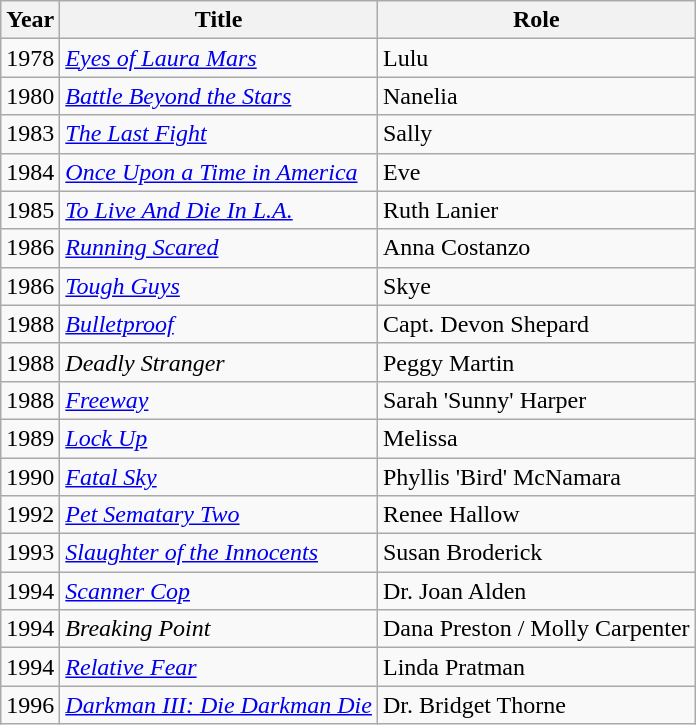<table class="wikitable sortable">
<tr>
<th>Year</th>
<th>Title</th>
<th>Role</th>
</tr>
<tr>
<td>1978</td>
<td><em><a href='#'>Eyes of Laura Mars</a></em></td>
<td>Lulu</td>
</tr>
<tr>
<td>1980</td>
<td><em><a href='#'>Battle Beyond the Stars</a></em></td>
<td>Nanelia</td>
</tr>
<tr>
<td>1983</td>
<td><em><a href='#'>The Last Fight</a></em></td>
<td>Sally</td>
</tr>
<tr>
<td>1984</td>
<td><em><a href='#'>Once Upon a Time in America</a></em></td>
<td>Eve</td>
</tr>
<tr>
<td>1985</td>
<td><em><a href='#'>To Live And Die In L.A.</a></em></td>
<td>Ruth Lanier</td>
</tr>
<tr>
<td>1986</td>
<td><em><a href='#'>Running Scared</a></em></td>
<td>Anna Costanzo</td>
</tr>
<tr>
<td>1986</td>
<td><em><a href='#'>Tough Guys</a></em></td>
<td>Skye</td>
</tr>
<tr>
<td>1988</td>
<td><em><a href='#'>Bulletproof</a></em></td>
<td>Capt. Devon Shepard</td>
</tr>
<tr>
<td>1988</td>
<td><em>Deadly Stranger</em></td>
<td>Peggy Martin</td>
</tr>
<tr>
<td>1988</td>
<td><em><a href='#'>Freeway</a></em></td>
<td>Sarah 'Sunny' Harper</td>
</tr>
<tr>
<td>1989</td>
<td><em><a href='#'>Lock Up</a></em></td>
<td>Melissa</td>
</tr>
<tr>
<td>1990</td>
<td><em><a href='#'>Fatal Sky</a></em></td>
<td>Phyllis 'Bird' McNamara</td>
</tr>
<tr>
<td>1992</td>
<td><em><a href='#'>Pet Sematary Two</a></em></td>
<td>Renee Hallow</td>
</tr>
<tr>
<td>1993</td>
<td><em><a href='#'>Slaughter of the Innocents</a></em></td>
<td>Susan Broderick</td>
</tr>
<tr>
<td>1994</td>
<td><em><a href='#'>Scanner Cop</a></em></td>
<td>Dr. Joan Alden</td>
</tr>
<tr>
<td>1994</td>
<td><em>Breaking Point</em></td>
<td>Dana Preston / Molly Carpenter</td>
</tr>
<tr>
<td>1994</td>
<td><em><a href='#'>Relative Fear</a></em></td>
<td>Linda Pratman</td>
</tr>
<tr>
<td>1996</td>
<td><em><a href='#'>Darkman III: Die Darkman Die</a></em></td>
<td>Dr. Bridget Thorne</td>
</tr>
</table>
